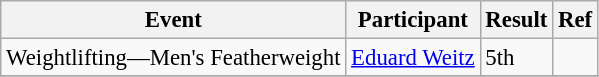<table class="wikitable" style="font-size: 95%;">
<tr>
<th>Event</th>
<th>Participant</th>
<th>Result</th>
<th>Ref</th>
</tr>
<tr>
<td>Weightlifting—Men's Featherweight</td>
<td><a href='#'>Eduard Weitz</a></td>
<td>5th</td>
<td></td>
</tr>
<tr>
</tr>
</table>
